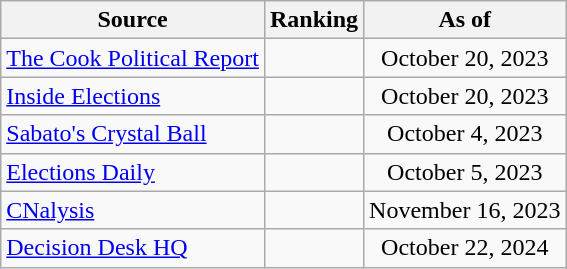<table class="wikitable" style="text-align:center">
<tr>
<th>Source</th>
<th>Ranking</th>
<th>As of</th>
</tr>
<tr>
<td align=left><a href='#'>The Cook Political Report</a></td>
<td></td>
<td>October 20, 2023</td>
</tr>
<tr>
<td align=left><a href='#'>Inside Elections</a></td>
<td></td>
<td>October 20, 2023</td>
</tr>
<tr>
<td align=left><a href='#'>Sabato's Crystal Ball</a></td>
<td></td>
<td>October 4, 2023</td>
</tr>
<tr>
<td align=left><a href='#'>Elections Daily</a></td>
<td></td>
<td>October 5, 2023</td>
</tr>
<tr>
<td align=left><a href='#'>CNalysis</a></td>
<td></td>
<td>November 16, 2023</td>
</tr>
<tr>
<td align=left><a href='#'>Decision Desk HQ</a></td>
<td></td>
<td>October 22, 2024</td>
</tr>
</table>
